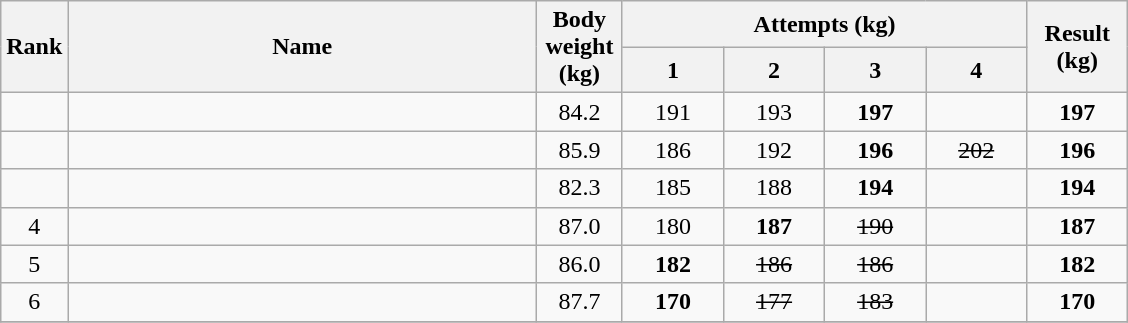<table class="wikitable" style="text-align:center;">
<tr>
<th rowspan="2">Rank</th>
<th rowspan="2" width="305">Name</th>
<th rowspan="2" width="50">Body weight (kg)</th>
<th colspan="4">Attempts (kg)</th>
<th rowspan="2" width="60">Result (kg)</th>
</tr>
<tr>
<th width="60">1</th>
<th width="60">2</th>
<th width="60">3</th>
<th width="60">4</th>
</tr>
<tr>
<td></td>
<td align=left></td>
<td>84.2</td>
<td>191</td>
<td>193</td>
<td><strong>197</strong></td>
<td></td>
<td><strong>197</strong></td>
</tr>
<tr>
<td></td>
<td align=left></td>
<td>85.9</td>
<td>186</td>
<td>192</td>
<td><strong>196</strong></td>
<td><s>202</s></td>
<td><strong>196</strong></td>
</tr>
<tr>
<td></td>
<td align=left></td>
<td>82.3</td>
<td>185</td>
<td>188</td>
<td><strong>194</strong></td>
<td></td>
<td><strong>194</strong></td>
</tr>
<tr>
<td>4</td>
<td align=left></td>
<td>87.0</td>
<td>180</td>
<td><strong>187</strong></td>
<td><s>190</s></td>
<td></td>
<td><strong>187</strong></td>
</tr>
<tr>
<td>5</td>
<td align=left></td>
<td>86.0</td>
<td><strong>182</strong></td>
<td><s>186</s></td>
<td><s>186</s></td>
<td></td>
<td><strong>182</strong></td>
</tr>
<tr>
<td>6</td>
<td align=left></td>
<td>87.7</td>
<td><strong>170</strong></td>
<td><s>177</s></td>
<td><s>183</s></td>
<td></td>
<td><strong>170</strong></td>
</tr>
<tr>
</tr>
</table>
